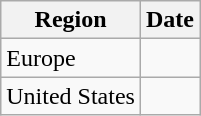<table class="wikitable">
<tr>
<th>Region</th>
<th>Date</th>
</tr>
<tr>
<td>Europe</td>
<td></td>
</tr>
<tr>
<td>United States</td>
<td></td>
</tr>
</table>
